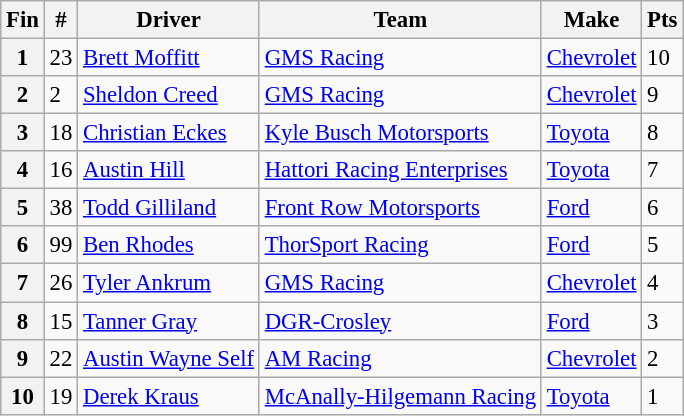<table class="wikitable" style="font-size:95%">
<tr>
<th>Fin</th>
<th>#</th>
<th>Driver</th>
<th>Team</th>
<th>Make</th>
<th>Pts</th>
</tr>
<tr>
<th>1</th>
<td>23</td>
<td><a href='#'>Brett Moffitt</a></td>
<td><a href='#'>GMS Racing</a></td>
<td><a href='#'>Chevrolet</a></td>
<td>10</td>
</tr>
<tr>
<th>2</th>
<td>2</td>
<td><a href='#'>Sheldon Creed</a></td>
<td><a href='#'>GMS Racing</a></td>
<td><a href='#'>Chevrolet</a></td>
<td>9</td>
</tr>
<tr>
<th>3</th>
<td>18</td>
<td><a href='#'>Christian Eckes</a></td>
<td><a href='#'>Kyle Busch Motorsports</a></td>
<td><a href='#'>Toyota</a></td>
<td>8</td>
</tr>
<tr>
<th>4</th>
<td>16</td>
<td><a href='#'>Austin Hill</a></td>
<td><a href='#'>Hattori Racing Enterprises</a></td>
<td><a href='#'>Toyota</a></td>
<td>7</td>
</tr>
<tr>
<th>5</th>
<td>38</td>
<td><a href='#'>Todd Gilliland</a></td>
<td><a href='#'>Front Row Motorsports</a></td>
<td><a href='#'>Ford</a></td>
<td>6</td>
</tr>
<tr>
<th>6</th>
<td>99</td>
<td><a href='#'>Ben Rhodes</a></td>
<td><a href='#'>ThorSport Racing</a></td>
<td><a href='#'>Ford</a></td>
<td>5</td>
</tr>
<tr>
<th>7</th>
<td>26</td>
<td><a href='#'>Tyler Ankrum</a></td>
<td><a href='#'>GMS Racing</a></td>
<td><a href='#'>Chevrolet</a></td>
<td>4</td>
</tr>
<tr>
<th>8</th>
<td>15</td>
<td><a href='#'>Tanner Gray</a></td>
<td><a href='#'>DGR-Crosley</a></td>
<td><a href='#'>Ford</a></td>
<td>3</td>
</tr>
<tr>
<th>9</th>
<td>22</td>
<td><a href='#'>Austin Wayne Self</a></td>
<td><a href='#'>AM Racing</a></td>
<td><a href='#'>Chevrolet</a></td>
<td>2</td>
</tr>
<tr>
<th>10</th>
<td>19</td>
<td><a href='#'>Derek Kraus</a></td>
<td><a href='#'>McAnally-Hilgemann Racing</a></td>
<td><a href='#'>Toyota</a></td>
<td>1</td>
</tr>
</table>
